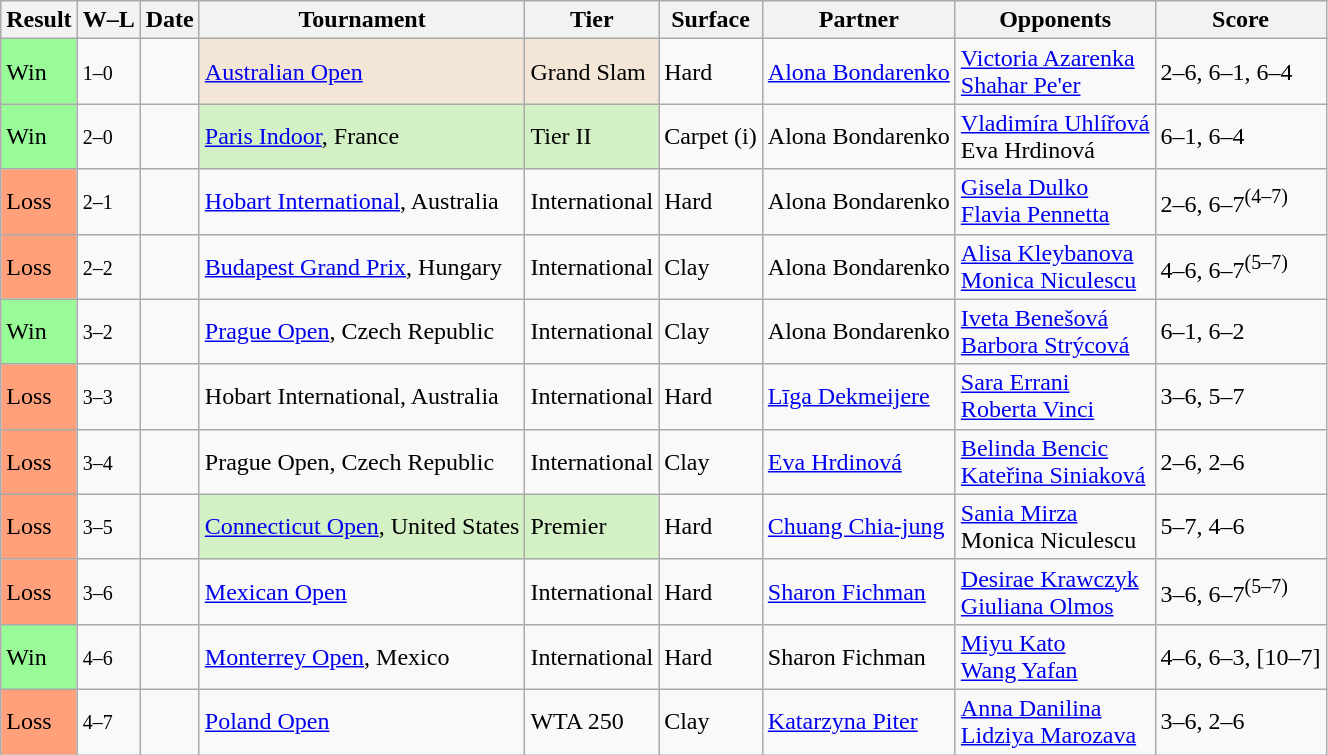<table class="sortable wikitable">
<tr>
<th>Result</th>
<th class="unsortable">W–L</th>
<th>Date</th>
<th>Tournament</th>
<th>Tier</th>
<th>Surface</th>
<th>Partner</th>
<th>Opponents</th>
<th class="unsortable">Score</th>
</tr>
<tr>
<td bgcolor=98FB98>Win</td>
<td><small>1–0</small></td>
<td><a href='#'></a></td>
<td style="background:#f3e6d7;"><a href='#'>Australian Open</a></td>
<td style="background:#f3e6d7;">Grand Slam</td>
<td>Hard</td>
<td> <a href='#'>Alona Bondarenko</a></td>
<td> <a href='#'>Victoria Azarenka</a> <br>  <a href='#'>Shahar Pe'er</a></td>
<td>2–6, 6–1, 6–4</td>
</tr>
<tr>
<td bgcolor=98FB98>Win</td>
<td><small>2–0</small></td>
<td><a href='#'></a></td>
<td style="background:#d4f1c5;"><a href='#'>Paris Indoor</a>, France</td>
<td style="background:#d4f1c5;">Tier II</td>
<td>Carpet (i)</td>
<td> Alona Bondarenko</td>
<td> <a href='#'>Vladimíra Uhlířová</a> <br>  Eva Hrdinová</td>
<td>6–1, 6–4</td>
</tr>
<tr>
<td style="background:#ffa07a;">Loss</td>
<td><small>2–1</small></td>
<td><a href='#'></a></td>
<td><a href='#'>Hobart International</a>, Australia</td>
<td>International</td>
<td>Hard</td>
<td> Alona Bondarenko</td>
<td> <a href='#'>Gisela Dulko</a> <br>  <a href='#'>Flavia Pennetta</a></td>
<td>2–6, 6–7<sup>(4–7)</sup></td>
</tr>
<tr>
<td style="background:#ffa07a;">Loss</td>
<td><small>2–2</small></td>
<td><a href='#'></a></td>
<td><a href='#'>Budapest Grand Prix</a>, Hungary</td>
<td>International</td>
<td>Clay</td>
<td> Alona Bondarenko</td>
<td> <a href='#'>Alisa Kleybanova</a> <br>  <a href='#'>Monica Niculescu</a></td>
<td>4–6, 6–7<sup>(5–7)</sup></td>
</tr>
<tr>
<td bgcolor=98FB98>Win</td>
<td><small>3–2</small></td>
<td><a href='#'></a></td>
<td><a href='#'>Prague Open</a>, Czech Republic</td>
<td>International</td>
<td>Clay</td>
<td> Alona Bondarenko</td>
<td> <a href='#'>Iveta Benešová</a> <br> <a href='#'>Barbora Strýcová</a></td>
<td>6–1, 6–2</td>
</tr>
<tr>
<td style="background:#ffa07a;">Loss</td>
<td><small>3–3</small></td>
<td><a href='#'></a></td>
<td>Hobart International, Australia</td>
<td>International</td>
<td>Hard</td>
<td> <a href='#'>Līga Dekmeijere</a></td>
<td> <a href='#'>Sara Errani</a> <br>  <a href='#'>Roberta Vinci</a></td>
<td>3–6, 5–7</td>
</tr>
<tr>
<td style="background:#ffa07a;">Loss</td>
<td><small>3–4</small></td>
<td><a href='#'></a></td>
<td>Prague Open, Czech Republic</td>
<td>International</td>
<td>Clay</td>
<td> <a href='#'>Eva Hrdinová</a></td>
<td> <a href='#'>Belinda Bencic</a> <br>  <a href='#'>Kateřina Siniaková</a></td>
<td>2–6, 2–6</td>
</tr>
<tr>
<td style="background:#ffa07a;">Loss</td>
<td><small>3–5</small></td>
<td><a href='#'></a></td>
<td style="background:#d4f1c5;"><a href='#'>Connecticut Open</a>, United States</td>
<td style="background:#d4f1c5;">Premier</td>
<td>Hard</td>
<td> <a href='#'>Chuang Chia-jung</a></td>
<td> <a href='#'>Sania Mirza</a> <br>  Monica Niculescu</td>
<td>5–7, 4–6</td>
</tr>
<tr>
<td style="background:#ffa07a;">Loss</td>
<td><small>3–6</small></td>
<td><a href='#'></a></td>
<td><a href='#'>Mexican Open</a></td>
<td>International</td>
<td>Hard</td>
<td> <a href='#'>Sharon Fichman</a></td>
<td> <a href='#'>Desirae Krawczyk</a> <br>  <a href='#'>Giuliana Olmos</a></td>
<td>3–6, 6–7<sup>(5–7)</sup></td>
</tr>
<tr>
<td bgcolor=98FB98>Win</td>
<td><small>4–6</small></td>
<td><a href='#'></a></td>
<td><a href='#'>Monterrey Open</a>, Mexico</td>
<td>International</td>
<td>Hard</td>
<td> Sharon Fichman</td>
<td> <a href='#'>Miyu Kato</a> <br>  <a href='#'>Wang Yafan</a></td>
<td>4–6, 6–3, [10–7]</td>
</tr>
<tr>
<td bgcolor=FFA07A>Loss</td>
<td><small>4–7</small></td>
<td><a href='#'></a></td>
<td><a href='#'>Poland Open</a></td>
<td>WTA 250</td>
<td>Clay</td>
<td> <a href='#'>Katarzyna Piter</a></td>
<td> <a href='#'>Anna Danilina</a> <br>  <a href='#'>Lidziya Marozava</a></td>
<td>3–6, 2–6</td>
</tr>
</table>
